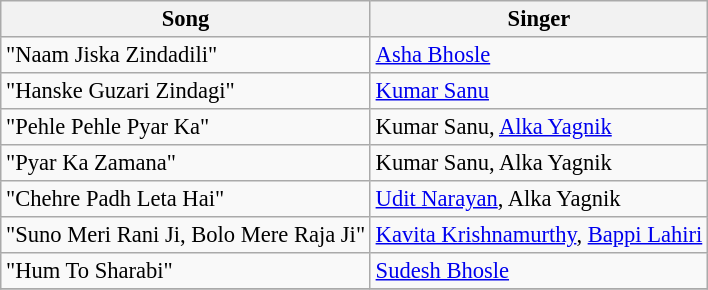<table class="wikitable" style="font-size:94%;">
<tr>
<th>Song</th>
<th>Singer</th>
</tr>
<tr>
<td>"Naam Jiska Zindadili"</td>
<td><a href='#'>Asha Bhosle</a></td>
</tr>
<tr>
<td>"Hanske Guzari Zindagi"</td>
<td><a href='#'>Kumar Sanu</a></td>
</tr>
<tr>
<td>"Pehle Pehle Pyar Ka"</td>
<td>Kumar Sanu, <a href='#'>Alka Yagnik</a></td>
</tr>
<tr>
<td>"Pyar Ka Zamana"</td>
<td>Kumar Sanu, Alka Yagnik</td>
</tr>
<tr>
<td>"Chehre Padh Leta Hai"</td>
<td><a href='#'>Udit Narayan</a>, Alka Yagnik</td>
</tr>
<tr>
<td>"Suno Meri Rani Ji, Bolo Mere Raja Ji"</td>
<td><a href='#'>Kavita Krishnamurthy</a>, <a href='#'>Bappi Lahiri</a></td>
</tr>
<tr>
<td>"Hum To Sharabi"</td>
<td><a href='#'>Sudesh Bhosle</a></td>
</tr>
<tr>
</tr>
</table>
